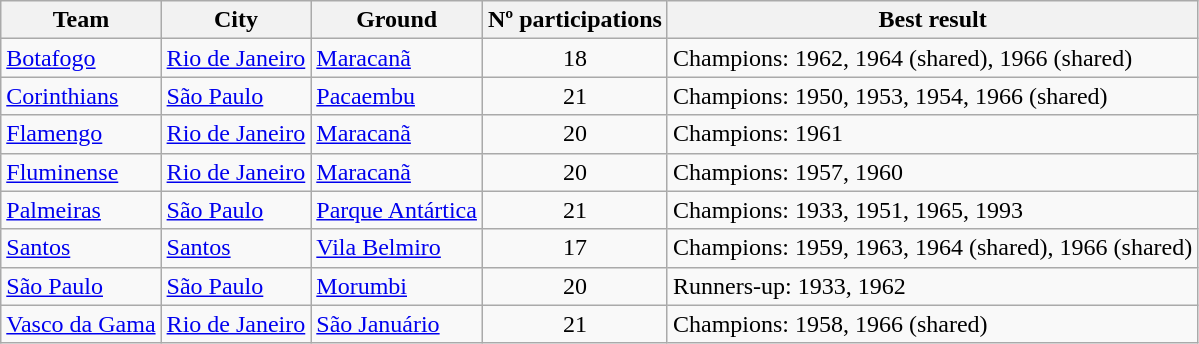<table class="wikitable sortable">
<tr>
<th>Team</th>
<th>City</th>
<th>Ground</th>
<th>Nº participations</th>
<th>Best result</th>
</tr>
<tr>
<td><a href='#'>Botafogo</a></td>
<td> <a href='#'>Rio de Janeiro</a></td>
<td><a href='#'>Maracanã</a></td>
<td align=center>18</td>
<td>Champions: 1962, 1964 (shared), 1966 (shared)</td>
</tr>
<tr>
<td><a href='#'>Corinthians</a></td>
<td> <a href='#'>São Paulo</a></td>
<td><a href='#'>Pacaembu</a></td>
<td align=center>21</td>
<td>Champions: 1950, 1953, 1954, 1966 (shared)</td>
</tr>
<tr>
<td><a href='#'>Flamengo</a></td>
<td> <a href='#'>Rio de Janeiro</a></td>
<td><a href='#'>Maracanã</a></td>
<td align=center>20</td>
<td>Champions: 1961</td>
</tr>
<tr>
<td><a href='#'>Fluminense</a></td>
<td> <a href='#'>Rio de Janeiro</a></td>
<td><a href='#'>Maracanã</a></td>
<td align=center>20</td>
<td>Champions: 1957, 1960</td>
</tr>
<tr>
<td><a href='#'>Palmeiras</a></td>
<td> <a href='#'>São Paulo</a></td>
<td><a href='#'>Parque Antártica</a></td>
<td align=center>21</td>
<td>Champions: 1933, 1951, 1965, 1993</td>
</tr>
<tr>
<td><a href='#'>Santos</a></td>
<td> <a href='#'>Santos</a></td>
<td><a href='#'>Vila Belmiro</a></td>
<td align=center>17</td>
<td>Champions: 1959, 1963, 1964 (shared), 1966 (shared)</td>
</tr>
<tr>
<td><a href='#'>São Paulo</a></td>
<td> <a href='#'>São Paulo</a></td>
<td><a href='#'>Morumbi</a></td>
<td align=center>20</td>
<td>Runners-up: 1933, 1962</td>
</tr>
<tr>
<td><a href='#'>Vasco da Gama</a></td>
<td> <a href='#'>Rio de Janeiro</a></td>
<td><a href='#'>São Januário</a></td>
<td align=center>21</td>
<td>Champions: 1958, 1966 (shared)</td>
</tr>
</table>
